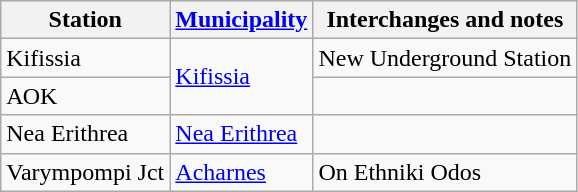<table class="wikitable sortable">
<tr>
<th>Station</th>
<th><a href='#'>Municipality</a></th>
<th class="unsortable">Interchanges and notes</th>
</tr>
<tr>
<td>Kifissia</td>
<td rowspan="2"><a href='#'>Kifissia</a></td>
<td>New Underground Station</td>
</tr>
<tr>
<td>ΑΟΚ</td>
<td></td>
</tr>
<tr>
<td>Nea Erithrea</td>
<td><a href='#'>Nea Erithrea</a></td>
<td></td>
</tr>
<tr>
<td>Varympompi Jct</td>
<td><a href='#'>Acharnes</a></td>
<td>On Ethniki Odos</td>
</tr>
</table>
